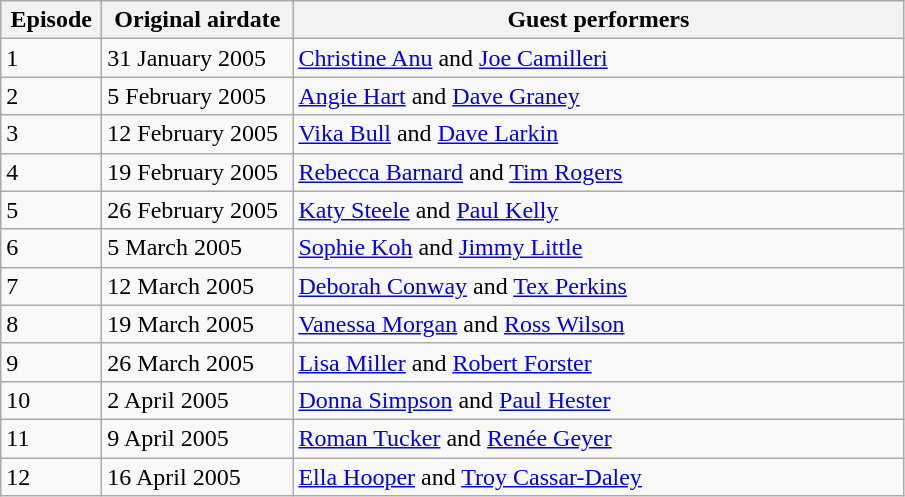<table class="wikitable">
<tr>
<th align="center" width="60px">Episode</th>
<th width="120px">Original airdate</th>
<th width="400px">Guest performers</th>
</tr>
<tr>
<td>1</td>
<td>31 January 2005</td>
<td><a href='#'>Christine Anu</a> and <a href='#'>Joe Camilleri</a></td>
</tr>
<tr>
<td>2</td>
<td>5 February 2005</td>
<td><a href='#'>Angie Hart</a> and <a href='#'>Dave Graney</a></td>
</tr>
<tr>
<td>3</td>
<td>12 February 2005</td>
<td><a href='#'>Vika Bull</a> and <a href='#'>Dave Larkin</a></td>
</tr>
<tr>
<td>4</td>
<td>19 February 2005</td>
<td><a href='#'>Rebecca Barnard</a> and <a href='#'>Tim Rogers</a></td>
</tr>
<tr>
<td>5</td>
<td>26 February 2005</td>
<td><a href='#'>Katy Steele</a> and <a href='#'>Paul Kelly</a></td>
</tr>
<tr>
<td>6</td>
<td>5 March 2005</td>
<td><a href='#'>Sophie Koh</a> and <a href='#'>Jimmy Little</a></td>
</tr>
<tr>
<td>7</td>
<td>12 March 2005</td>
<td><a href='#'>Deborah Conway</a> and <a href='#'>Tex Perkins</a></td>
</tr>
<tr>
<td>8</td>
<td>19 March 2005</td>
<td><a href='#'>Vanessa Morgan</a> and <a href='#'>Ross Wilson</a></td>
</tr>
<tr>
<td>9</td>
<td>26 March 2005</td>
<td><a href='#'>Lisa Miller</a> and <a href='#'>Robert Forster</a></td>
</tr>
<tr>
<td>10</td>
<td>2 April 2005</td>
<td><a href='#'>Donna Simpson</a> and <a href='#'>Paul Hester</a></td>
</tr>
<tr>
<td>11</td>
<td>9 April 2005</td>
<td><a href='#'>Roman Tucker</a> and <a href='#'>Renée Geyer</a></td>
</tr>
<tr>
<td>12</td>
<td>16 April 2005</td>
<td><a href='#'>Ella Hooper</a> and <a href='#'>Troy Cassar-Daley</a></td>
</tr>
</table>
